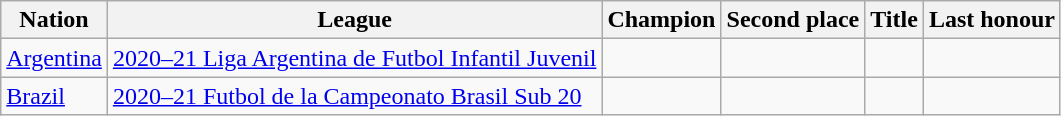<table class="wikitable sortable">
<tr>
<th>Nation</th>
<th>League</th>
<th>Champion</th>
<th>Second place</th>
<th data-sort-type="number">Title</th>
<th>Last honour</th>
</tr>
<tr>
<td> <a href='#'>Argentina</a></td>
<td><a href='#'>2020–21 Liga Argentina de Futbol Infantil Juvenil</a></td>
<td></td>
<td></td>
<td></td>
<td></td>
</tr>
<tr>
<td> <a href='#'>Brazil</a></td>
<td><a href='#'>2020–21 Futbol de la Campeonato Brasil Sub 20</a></td>
<td></td>
<td></td>
<td></td>
<td></td>
</tr>
</table>
